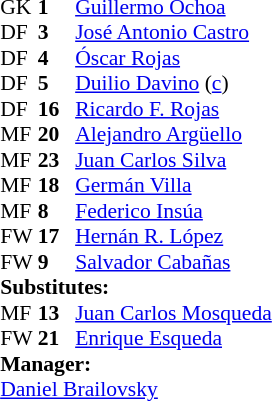<table style="font-size:90%; margin:0.2em auto;" cellspacing="0" cellpadding="0">
<tr>
<th width="25"></th>
<th width="25"></th>
</tr>
<tr>
<td>GK</td>
<td><strong>1</strong></td>
<td> <a href='#'>Guillermo Ochoa</a></td>
</tr>
<tr>
<td>DF</td>
<td><strong>3</strong></td>
<td> <a href='#'>José Antonio Castro</a></td>
<td></td>
</tr>
<tr>
<td>DF</td>
<td><strong>4</strong></td>
<td> <a href='#'>Óscar Rojas</a></td>
</tr>
<tr>
<td>DF</td>
<td><strong>5</strong></td>
<td> <a href='#'>Duilio Davino</a> (<a href='#'>c</a>)</td>
</tr>
<tr>
<td>DF</td>
<td><strong>16</strong></td>
<td> <a href='#'>Ricardo F. Rojas</a></td>
</tr>
<tr>
<td>MF</td>
<td><strong>20</strong></td>
<td> <a href='#'>Alejandro Argüello</a></td>
</tr>
<tr>
<td>MF</td>
<td><strong>23</strong></td>
<td> <a href='#'>Juan Carlos Silva</a></td>
<td></td>
</tr>
<tr>
<td>MF</td>
<td><strong>18</strong></td>
<td> <a href='#'>Germán Villa</a></td>
<td></td>
<td></td>
<td></td>
</tr>
<tr>
<td>MF</td>
<td><strong>8</strong></td>
<td> <a href='#'>Federico Insúa</a></td>
</tr>
<tr>
<td>FW</td>
<td><strong>17</strong></td>
<td> <a href='#'>Hernán R. López</a></td>
</tr>
<tr>
<td>FW</td>
<td><strong>9</strong></td>
<td> <a href='#'>Salvador Cabañas</a></td>
</tr>
<tr>
<td colspan=3><strong>Substitutes:</strong></td>
</tr>
<tr>
<td>MF</td>
<td><strong>13</strong></td>
<td> <a href='#'>Juan Carlos Mosqueda</a></td>
<td></td>
</tr>
<tr>
<td>FW</td>
<td><strong>21</strong></td>
<td> <a href='#'>Enrique Esqueda</a></td>
<td></td>
</tr>
<tr>
<td colspan=3><strong>Manager:</strong></td>
</tr>
<tr>
<td colspan=4> <a href='#'>Daniel Brailovsky</a></td>
</tr>
</table>
